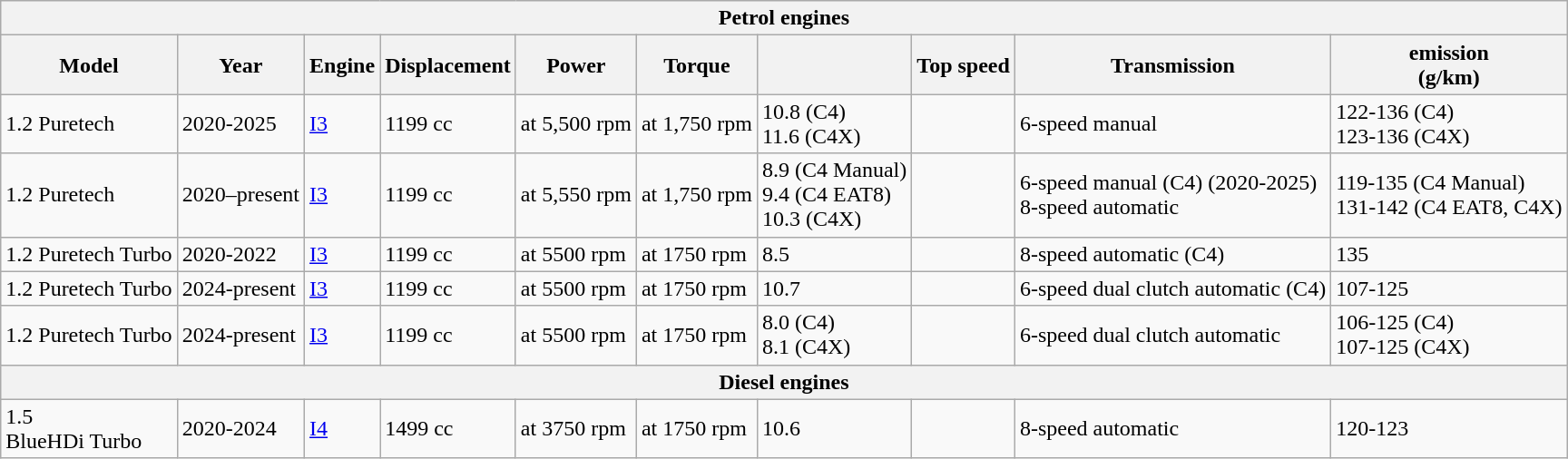<table class="wikitable">
<tr>
<th colspan="10">Petrol engines</th>
</tr>
<tr>
<th>Model</th>
<th>Year</th>
<th>Engine</th>
<th>Displacement</th>
<th>Power</th>
<th>Torque</th>
<th></th>
<th>Top speed</th>
<th>Transmission</th>
<th> emission<br>(g/km)</th>
</tr>
<tr>
<td>1.2 Puretech</td>
<td>2020-2025</td>
<td><a href='#'>I3</a></td>
<td>1199 cc</td>
<td> at 5,500 rpm</td>
<td> at 1,750 rpm</td>
<td>10.8 (C4) <br> 11.6 (C4X)  </td>
<td></td>
<td>6-speed manual</td>
<td>122-136 (C4) <br> 123-136 (C4X)</td>
</tr>
<tr>
<td>1.2 Puretech</td>
<td>2020–present</td>
<td><a href='#'>I3</a></td>
<td>1199 cc</td>
<td> at 5,550 rpm</td>
<td> at 1,750 rpm</td>
<td>8.9 (C4 Manual) <br> 9.4 (C4 EAT8) <br> 10.3 (C4X)  </td>
<td></td>
<td rowspan=1>6-speed manual (C4) (2020-2025) <br> 8-speed automatic</td>
<td>119-135 (C4 Manual) <br> 131-142 (C4 EAT8, C4X)</td>
</tr>
<tr>
<td>1.2 Puretech Turbo</td>
<td>2020-2022</td>
<td><a href='#'>I3</a></td>
<td>1199 cc</td>
<td> at 5500 rpm</td>
<td> at 1750 rpm</td>
<td>8.5 </td>
<td></td>
<td>8-speed automatic (C4)</td>
<td>135</td>
</tr>
<tr>
<td>1.2 Puretech Turbo</td>
<td>2024-present</td>
<td><a href='#'>I3</a></td>
<td>1199 cc</td>
<td> at 5500 rpm</td>
<td> at 1750 rpm</td>
<td>10.7 </td>
<td></td>
<td>6-speed dual clutch automatic (C4)</td>
<td>107-125</td>
</tr>
<tr>
<td>1.2 Puretech Turbo</td>
<td>2024-present</td>
<td><a href='#'>I3</a></td>
<td>1199 cc</td>
<td> at 5500 rpm</td>
<td> at 1750 rpm</td>
<td>8.0 (C4) <br> 8.1 (C4X)  </td>
<td></td>
<td>6-speed dual clutch automatic</td>
<td>106-125 (C4) <br> 107-125 (C4X)</td>
</tr>
<tr>
<th colspan="10"><strong>Diesel engines</strong></th>
</tr>
<tr>
<td>1.5<br>BlueHDi
Turbo</td>
<td>2020-2024</td>
<td><a href='#'>I4</a></td>
<td>1499 cc</td>
<td> at 3750 rpm</td>
<td> at 1750 rpm</td>
<td>10.6</td>
<td></td>
<td>8-speed automatic</td>
<td>120-123</td>
</tr>
</table>
